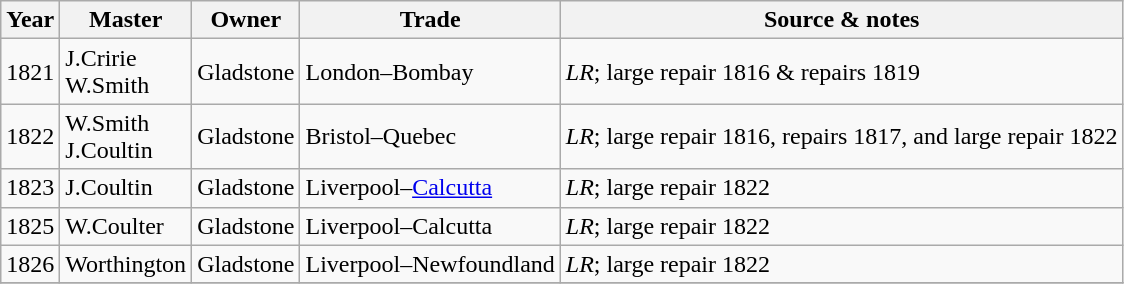<table class=" wikitable">
<tr>
<th>Year</th>
<th>Master</th>
<th>Owner</th>
<th>Trade</th>
<th>Source & notes</th>
</tr>
<tr>
<td>1821</td>
<td>J.Cririe<br>W.Smith</td>
<td>Gladstone</td>
<td>London–Bombay</td>
<td><em>LR</em>; large repair 1816 & repairs 1819</td>
</tr>
<tr>
<td>1822</td>
<td>W.Smith<br>J.Coultin</td>
<td>Gladstone</td>
<td>Bristol–Quebec</td>
<td><em>LR</em>; large repair 1816, repairs 1817, and large repair 1822</td>
</tr>
<tr>
<td>1823</td>
<td>J.Coultin</td>
<td>Gladstone</td>
<td>Liverpool–<a href='#'>Calcutta</a></td>
<td><em>LR</em>; large repair 1822</td>
</tr>
<tr>
<td>1825</td>
<td>W.Coulter</td>
<td>Gladstone</td>
<td>Liverpool–Calcutta</td>
<td><em>LR</em>; large repair 1822</td>
</tr>
<tr>
<td>1826</td>
<td>Worthington</td>
<td>Gladstone</td>
<td>Liverpool–Newfoundland</td>
<td><em>LR</em>; large repair 1822</td>
</tr>
<tr>
</tr>
</table>
